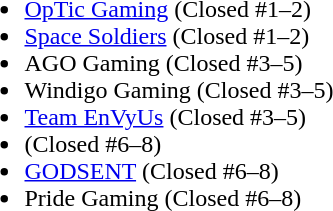<table cellspacing="30">
<tr>
<td valign="top" width="550px"><br><ul><li><a href='#'>OpTic Gaming</a> (Closed #1–2)</li><li><a href='#'>Space Soldiers</a> (Closed #1–2)</li><li>AGO Gaming (Closed #3–5)</li><li>Windigo Gaming (Closed #3–5)</li><li><a href='#'>Team EnVyUs</a> (Closed #3–5)</li><li> (Closed #6–8)</li><li><a href='#'>GODSENT</a> (Closed #6–8)</li><li>Pride Gaming (Closed #6–8)</li></ul></td>
</tr>
<tr>
</tr>
</table>
